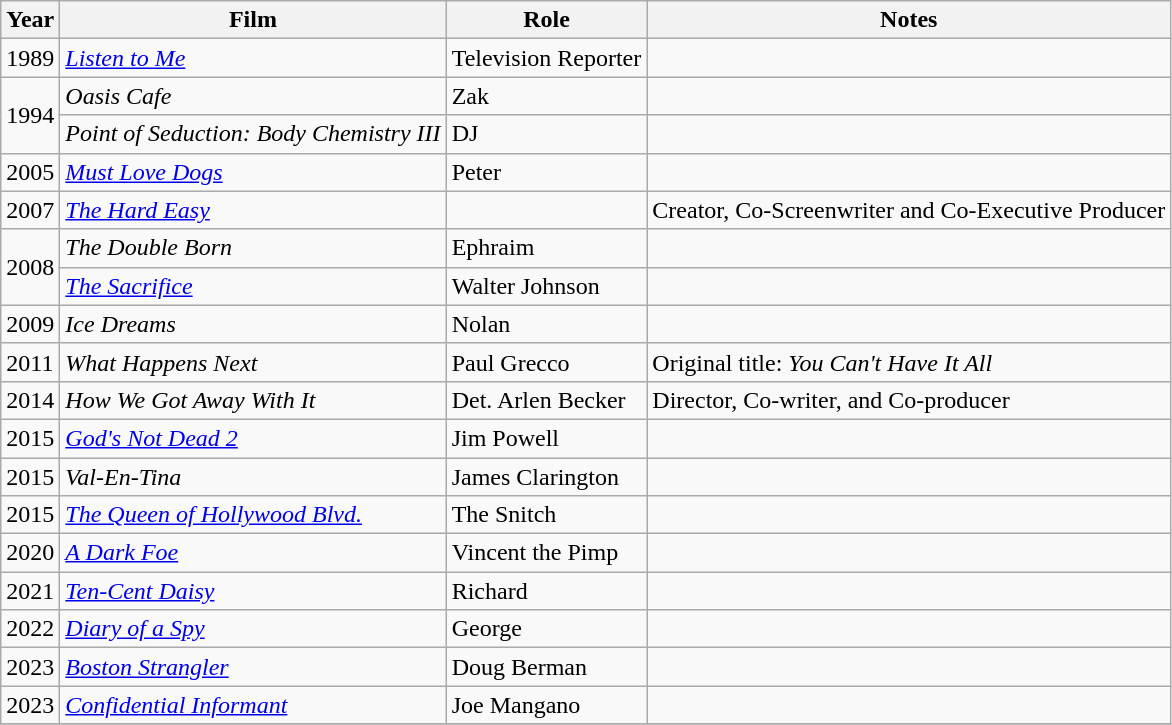<table class="wikitable" style="font-size: 100%;">
<tr>
<th>Year</th>
<th>Film</th>
<th>Role</th>
<th>Notes</th>
</tr>
<tr>
<td>1989</td>
<td><em><a href='#'>Listen to Me</a></em></td>
<td>Television Reporter</td>
<td></td>
</tr>
<tr>
<td rowspan=2>1994</td>
<td><em>Oasis Cafe</em></td>
<td>Zak</td>
<td></td>
</tr>
<tr>
<td><em>Point of Seduction: Body Chemistry III</em></td>
<td>DJ</td>
<td></td>
</tr>
<tr>
<td>2005</td>
<td><em><a href='#'>Must Love Dogs</a></em></td>
<td>Peter</td>
<td></td>
</tr>
<tr>
<td>2007</td>
<td><em><a href='#'>The Hard Easy</a></em></td>
<td></td>
<td>Creator, Co-Screenwriter and Co-Executive Producer</td>
</tr>
<tr>
<td rowspan=2>2008</td>
<td><em>The Double Born</em></td>
<td>Ephraim</td>
<td></td>
</tr>
<tr>
<td><em><a href='#'>The Sacrifice</a></em></td>
<td>Walter Johnson</td>
<td></td>
</tr>
<tr>
<td>2009</td>
<td><em>Ice Dreams</em></td>
<td>Nolan</td>
<td></td>
</tr>
<tr>
<td>2011</td>
<td><em>What Happens Next</em></td>
<td>Paul Grecco</td>
<td>Original title: <em>You Can't Have It All</em></td>
</tr>
<tr>
<td>2014</td>
<td><em>How We Got Away With It</em></td>
<td>Det. Arlen Becker</td>
<td>Director, Co-writer, and Co-producer</td>
</tr>
<tr>
<td>2015</td>
<td><em><a href='#'>God's Not Dead 2</a></em></td>
<td>Jim Powell</td>
<td></td>
</tr>
<tr>
<td>2015</td>
<td><em>Val-En-Tina</em></td>
<td>James Clarington</td>
<td></td>
</tr>
<tr>
<td>2015</td>
<td><em><a href='#'>The Queen of Hollywood Blvd.</a></em></td>
<td>The Snitch</td>
<td></td>
</tr>
<tr>
<td>2020</td>
<td><em><a href='#'>A Dark Foe</a></em></td>
<td>Vincent the Pimp</td>
<td></td>
</tr>
<tr>
<td>2021</td>
<td><em><a href='#'>Ten-Cent Daisy</a></em></td>
<td>Richard</td>
<td></td>
</tr>
<tr>
<td>2022</td>
<td><em><a href='#'>Diary of a Spy</a></em></td>
<td>George</td>
<td></td>
</tr>
<tr>
<td>2023</td>
<td><em><a href='#'>Boston Strangler</a></em></td>
<td>Doug Berman</td>
<td></td>
</tr>
<tr>
<td>2023</td>
<td><em><a href='#'>Confidential Informant</a></em></td>
<td>Joe Mangano</td>
<td></td>
</tr>
<tr>
</tr>
</table>
